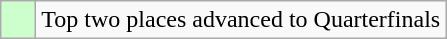<table class="wikitable">
<tr>
<td style="background: #ccffcc;">    </td>
<td>Top two places advanced to Quarterfinals</td>
</tr>
</table>
